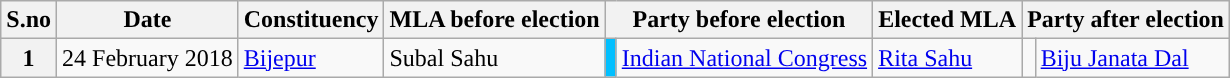<table class="wikitable sortable">
<tr>
<th>S.no</th>
<th>Date</th>
<th>Constituency</th>
<th>MLA before election</th>
<th colspan="2">Party before election</th>
<th>Elected MLA</th>
<th colspan="2">Party after election</th>
</tr>
<tr>
<th>1</th>
<td>24 February 2018</td>
<td><a href='#'>Bijepur</a></td>
<td>Subal Sahu</td>
<td bgcolor=#00BFFF></td>
<td><a href='#'>Indian National Congress</a></td>
<td><a href='#'>Rita Sahu</a></td>
<td></td>
<td><a href='#'>Biju Janata Dal</a></td>
</tr>
</table>
